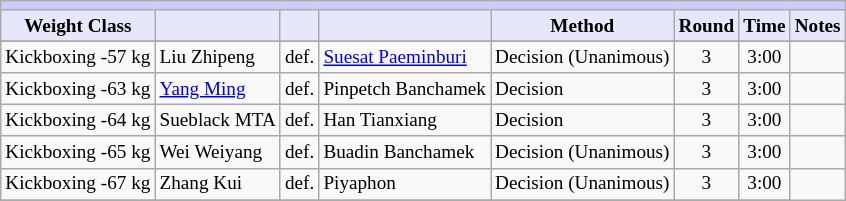<table class="wikitable" style="font-size: 80%;">
<tr>
<th colspan="8" style="background-color: #ccf; color: #000080; text-align: center;"></th>
</tr>
<tr>
<th colspan="1" style="background-color: #E6E8FA; color: #000000; text-align: center;">Weight Class</th>
<th colspan="1" style="background-color: #E6E8FA; color: #000000; text-align: center;"></th>
<th colspan="1" style="background-color: #E6E8FA; color: #000000; text-align: center;"></th>
<th colspan="1" style="background-color: #E6E8FA; color: #000000; text-align: center;"></th>
<th colspan="1" style="background-color: #E6E8FA; color: #000000; text-align: center;">Method</th>
<th colspan="1" style="background-color: #E6E8FA; color: #000000; text-align: center;">Round</th>
<th colspan="1" style="background-color: #E6E8FA; color: #000000; text-align: center;">Time</th>
<th colspan="1" style="background-color: #E6E8FA; color: #000000; text-align: center;">Notes</th>
</tr>
<tr>
</tr>
<tr>
<td>Kickboxing -57 kg</td>
<td> Liu Zhipeng</td>
<td align=center>def.</td>
<td> <a href='#'>Suesat Paeminburi</a></td>
<td>Decision (Unanimous)</td>
<td align=center>3</td>
<td align=center>3:00</td>
<td></td>
</tr>
<tr>
<td>Kickboxing -63 kg</td>
<td> <a href='#'>Yang Ming</a></td>
<td align=center>def.</td>
<td> Pinpetch Banchamek</td>
<td>Decision</td>
<td align=center>3</td>
<td align=center>3:00</td>
<td></td>
</tr>
<tr>
<td>Kickboxing -64 kg</td>
<td> Sueblack MTA</td>
<td align=center>def.</td>
<td> Han Tianxiang</td>
<td>Decision</td>
<td align=center>3</td>
<td align=center>3:00</td>
<td></td>
</tr>
<tr>
<td>Kickboxing -65 kg</td>
<td> Wei Weiyang</td>
<td align=center>def.</td>
<td> Buadin Banchamek</td>
<td>Decision (Unanimous)</td>
<td align=center>3</td>
<td align=center>3:00</td>
<td></td>
</tr>
<tr>
<td>Kickboxing -67 kg</td>
<td> Zhang Kui</td>
<td align=center>def.</td>
<td> Piyaphon</td>
<td>Decision (Unanimous)</td>
<td align=center>3</td>
<td align=center>3:00</td>
</tr>
<tr>
</tr>
</table>
